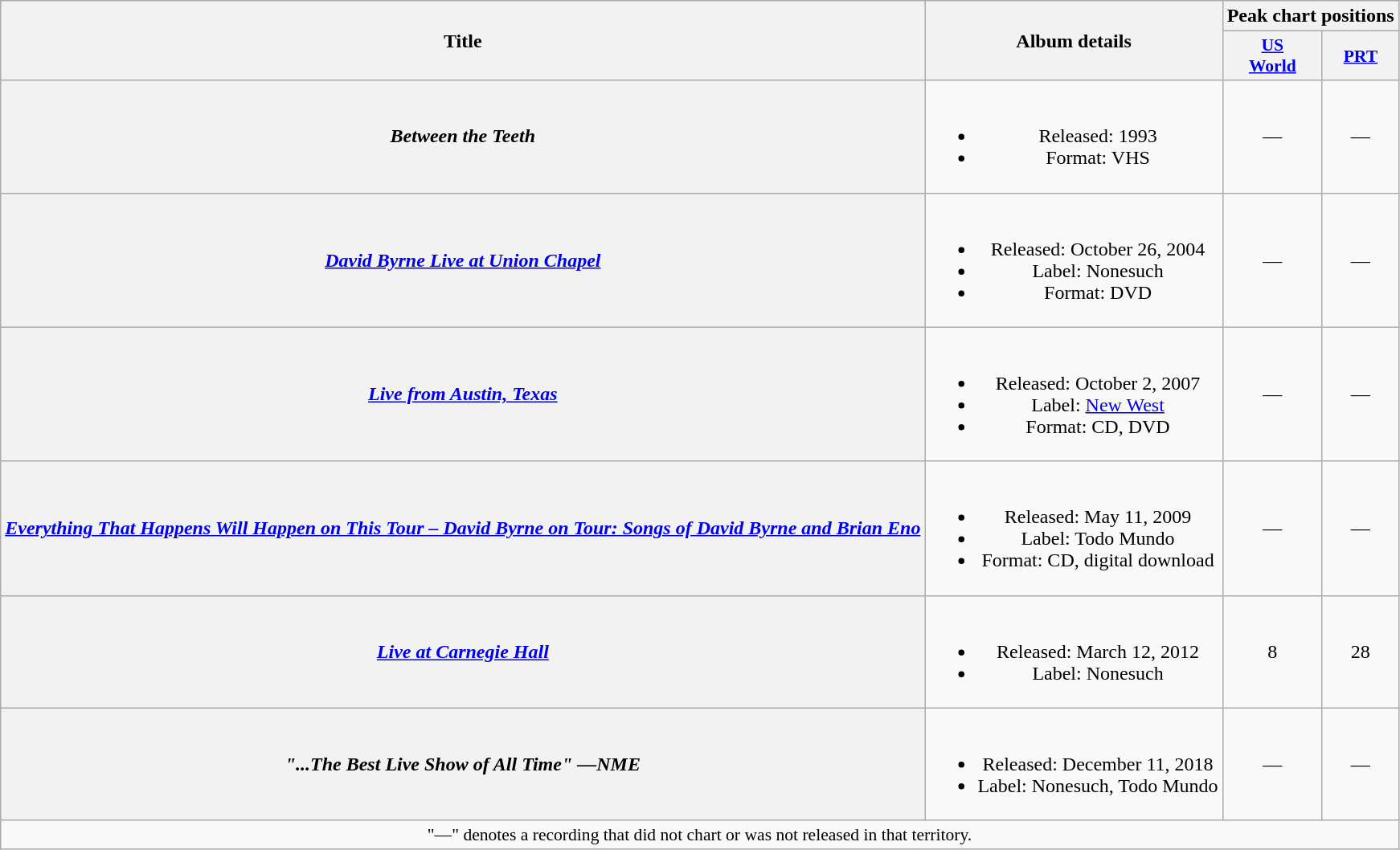<table class="wikitable plainrowheaders" style="text-align:center;">
<tr>
<th scope="col" rowspan="2">Title</th>
<th scope="col" rowspan="2">Album details</th>
<th colspan="2" scope="col">Peak chart positions</th>
</tr>
<tr>
<th scope="col" style="font-size:90%;"><a href='#'>US<br>World</a><br></th>
<th scope="col" style="font-size:90%;"><a href='#'>PRT</a><br></th>
</tr>
<tr>
<th scope="row"><em>Between the Teeth</em></th>
<td><br><ul><li>Released: 1993</li><li>Format: VHS</li></ul></td>
<td>—</td>
<td>—</td>
</tr>
<tr>
<th scope="row"><em><a href='#'>David Byrne Live at Union Chapel</a></em></th>
<td><br><ul><li>Released: October 26, 2004</li><li>Label: Nonesuch</li><li>Format: DVD</li></ul></td>
<td>—</td>
<td>—</td>
</tr>
<tr>
<th scope="row"><em><a href='#'>Live from Austin, Texas</a></em></th>
<td><br><ul><li>Released: October 2, 2007</li><li>Label: <a href='#'>New West</a></li><li>Format: CD, DVD</li></ul></td>
<td>—</td>
<td>—</td>
</tr>
<tr>
<th scope="row"><em><a href='#'>Everything That Happens Will Happen on This Tour – David Byrne on Tour: Songs of David Byrne and Brian Eno</a></em></th>
<td><br><ul><li>Released: May 11, 2009</li><li>Label: Todo Mundo</li><li>Format: CD, digital download</li></ul></td>
<td>—</td>
<td>—</td>
</tr>
<tr>
<th scope="row"><em><a href='#'>Live at Carnegie Hall</a></em><br></th>
<td><br><ul><li>Released: March 12, 2012</li><li>Label: Nonesuch</li></ul></td>
<td>8</td>
<td>28</td>
</tr>
<tr>
<th scope="row"><em>"...The Best Live Show of All Time" —NME</em></th>
<td><br><ul><li>Released: December 11, 2018</li><li>Label: Nonesuch, Todo Mundo</li></ul></td>
<td>—</td>
<td>—</td>
</tr>
<tr>
<td colspan="4" style="font-size:90%">"—" denotes a recording that did not chart or was not released in that territory.</td>
</tr>
</table>
